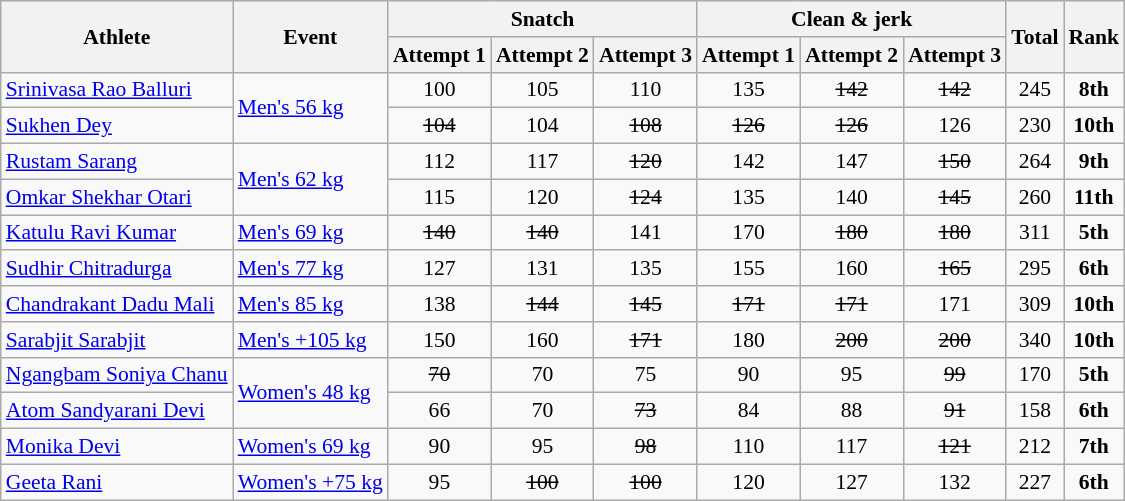<table class="wikitable" border="1" style="font-size:90%;">
<tr>
<th rowspan=2>Athlete</th>
<th rowspan=2>Event</th>
<th colspan=3>Snatch</th>
<th colspan=3>Clean & jerk</th>
<th rowspan=2>Total</th>
<th rowspan=2>Rank</th>
</tr>
<tr>
<th>Attempt 1</th>
<th>Attempt 2</th>
<th>Attempt 3</th>
<th>Attempt 1</th>
<th>Attempt 2</th>
<th>Attempt 3</th>
</tr>
<tr>
<td><a href='#'>Srinivasa Rao Balluri</a></td>
<td rowspan=2><a href='#'>Men's 56 kg</a></td>
<td align=center>100</td>
<td align=center>105</td>
<td align=center>110</td>
<td align=center>135</td>
<td align=center><del>142</del></td>
<td align=center><del>142</del></td>
<td align=center>245</td>
<td align=center><strong>8th</strong></td>
</tr>
<tr>
<td><a href='#'>Sukhen Dey</a></td>
<td align=center><del>104</del></td>
<td align=center>104</td>
<td align=center><del>108</del></td>
<td align=center><del>126</del></td>
<td align=center><del>126</del></td>
<td align=center>126</td>
<td align=center>230</td>
<td align=center><strong>10th</strong></td>
</tr>
<tr>
<td><a href='#'>Rustam Sarang</a></td>
<td rowspan=2><a href='#'>Men's 62 kg</a></td>
<td align=center>112</td>
<td align=center>117</td>
<td align=center><del>120</del></td>
<td align=center>142</td>
<td align=center>147</td>
<td align=center><del>150</del></td>
<td align=center>264</td>
<td align=center><strong>9th</strong></td>
</tr>
<tr>
<td><a href='#'>Omkar Shekhar Otari</a></td>
<td align=center>115</td>
<td align=center>120</td>
<td align=center><del>124</del></td>
<td align=center>135</td>
<td align=center>140</td>
<td align=center><del>145</del></td>
<td align=center>260</td>
<td align=center><strong>11th</strong></td>
</tr>
<tr>
<td><a href='#'>Katulu Ravi Kumar</a></td>
<td><a href='#'>Men's 69 kg</a></td>
<td align=center><del>140</del></td>
<td align=center><del>140</del></td>
<td align=center>141</td>
<td align=center>170</td>
<td align=center><del>180</del></td>
<td align=center><del>180</del></td>
<td align=center>311</td>
<td align=center><strong>5th</strong></td>
</tr>
<tr>
<td><a href='#'>Sudhir Chitradurga</a></td>
<td><a href='#'>Men's 77 kg</a></td>
<td align=center>127</td>
<td align=center>131</td>
<td align=center>135</td>
<td align=center>155</td>
<td align=center>160</td>
<td align=center><del>165</del></td>
<td align=center>295</td>
<td align=center><strong>6th</strong></td>
</tr>
<tr>
<td><a href='#'>Chandrakant Dadu Mali</a></td>
<td><a href='#'>Men's 85 kg</a></td>
<td align=center>138</td>
<td align=center><del>144</del></td>
<td align=center><del>145</del></td>
<td align=center><del>171</del></td>
<td align=center><del>171</del></td>
<td align=center>171</td>
<td align=center>309</td>
<td align=center><strong>10th</strong></td>
</tr>
<tr>
<td><a href='#'>Sarabjit Sarabjit</a></td>
<td><a href='#'>Men's +105 kg</a></td>
<td align=center>150</td>
<td align=center>160</td>
<td align=center><del>171</del></td>
<td align=center>180</td>
<td align=center><del>200</del></td>
<td align=center><del>200</del></td>
<td align=center>340</td>
<td align=center><strong>10th</strong></td>
</tr>
<tr>
<td><a href='#'>Ngangbam Soniya Chanu</a></td>
<td rowspan=2><a href='#'>Women's 48 kg</a></td>
<td align=center><del>70</del></td>
<td align=center>70</td>
<td align=center>75</td>
<td align=center>90</td>
<td align=center>95</td>
<td align=center><del>99</del></td>
<td align=center>170</td>
<td align=center><strong>5th</strong></td>
</tr>
<tr>
<td><a href='#'>Atom Sandyarani Devi</a></td>
<td align=center>66</td>
<td align=center>70</td>
<td align=center><del>73</del></td>
<td align=center>84</td>
<td align=center>88</td>
<td align=center><del>91</del></td>
<td align=center>158</td>
<td align=center><strong>6th</strong></td>
</tr>
<tr>
<td><a href='#'>Monika Devi</a></td>
<td><a href='#'>Women's 69 kg</a></td>
<td align=center>90</td>
<td align=center>95</td>
<td align=center><del>98</del></td>
<td align=center>110</td>
<td align=center>117</td>
<td align=center><del>121</del></td>
<td align=center>212</td>
<td align=center><strong>7th</strong></td>
</tr>
<tr>
<td><a href='#'>Geeta Rani</a></td>
<td><a href='#'>Women's +75 kg</a></td>
<td align=center>95</td>
<td align=center><del>100</del></td>
<td align=center><del>100</del></td>
<td align=center>120</td>
<td align=center>127</td>
<td align=center>132</td>
<td align=center>227</td>
<td align=center><strong>6th</strong></td>
</tr>
</table>
